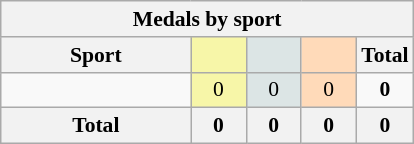<table class="wikitable" style="font-size:90%; text-align:center;">
<tr>
<th colspan=5>Medals by sport</th>
</tr>
<tr>
<th width=120>Sport</th>
<th scope="col" width=30 style="background:#F7F6A8;"></th>
<th scope="col" width=30 style="background:#DCE5E5;"></th>
<th scope="col" width=30 style="background:#FFDAB9;"></th>
<th width=30>Total</th>
</tr>
<tr>
<td align=left></td>
<td style="background:#F7F6A8;">0</td>
<td style="background:#DCE5E5;">0</td>
<td style="background:#FFDAB9;">0</td>
<td><strong>0</strong></td>
</tr>
<tr class="sortbottom">
<th>Total</th>
<th>0</th>
<th>0</th>
<th>0</th>
<th>0</th>
</tr>
</table>
